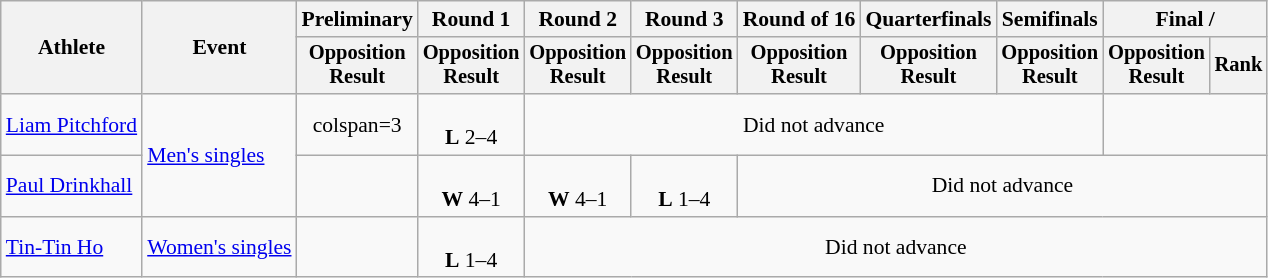<table class=wikitable style=font-size:90%;text-align:center>
<tr>
<th rowspan=2>Athlete</th>
<th rowspan=2>Event</th>
<th>Preliminary</th>
<th>Round 1</th>
<th>Round 2</th>
<th>Round 3</th>
<th>Round of 16</th>
<th>Quarterfinals</th>
<th>Semifinals</th>
<th colspan=2>Final / </th>
</tr>
<tr style=font-size:95%>
<th>Opposition<br>Result</th>
<th>Opposition<br>Result</th>
<th>Opposition<br>Result</th>
<th>Opposition<br>Result</th>
<th>Opposition<br>Result</th>
<th>Opposition<br>Result</th>
<th>Opposition<br>Result</th>
<th>Opposition<br>Result</th>
<th>Rank</th>
</tr>
<tr>
<td align=left><a href='#'>Liam Pitchford</a></td>
<td align=left rowspan=2><a href='#'>Men's singles</a></td>
<td>colspan=3 </td>
<td><br><strong>L</strong> 2–4</td>
<td colspan=5>Did not advance</td>
</tr>
<tr>
<td align=left><a href='#'>Paul Drinkhall</a></td>
<td></td>
<td><br><strong>W</strong> 4–1</td>
<td><br><strong>W</strong> 4–1</td>
<td><br><strong>L</strong> 1–4</td>
<td colspan=5>Did not advance</td>
</tr>
<tr>
<td align=left><a href='#'>Tin-Tin Ho</a></td>
<td align=left><a href='#'>Women's singles</a></td>
<td></td>
<td><br><strong>L</strong> 1–4</td>
<td colspan=7>Did not advance</td>
</tr>
</table>
